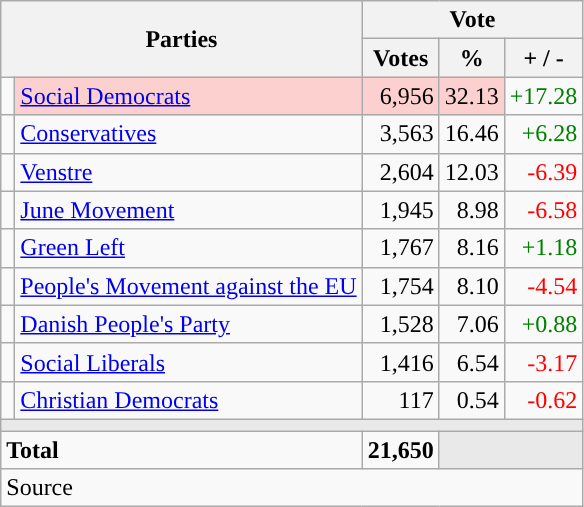<table class="wikitable" style="text-align:right;">
<tr>
<th style="text-align:centre;" rowspan="2" colspan="2" width="225">Parties</th>
<th colspan="3">Vote</th>
</tr>
<tr>
<th width="15">Votes</th>
<th width="15">%</th>
<th width="15">+ / -</th>
</tr>
<tr>
<td width="2" style="color:inherit;background:"></td>
<td bgcolor=#fbd0ce   align="left"><a href='#'>Social Democrats</a></td>
<td bgcolor=#fbd0ce>6,956</td>
<td bgcolor=#fbd0ce>32.13</td>
<td style=color:green;>+17.28</td>
</tr>
<tr>
<td width="2" style="color:inherit;background:"></td>
<td align="left"><a href='#'>Conservatives</a></td>
<td>3,563</td>
<td>16.46</td>
<td style=color:green;>+6.28</td>
</tr>
<tr>
<td width="2" style="color:inherit;background:"></td>
<td align="left"><a href='#'>Venstre</a></td>
<td>2,604</td>
<td>12.03</td>
<td style=color:red;>-6.39</td>
</tr>
<tr>
<td width="2" style="color:inherit;background:"></td>
<td align="left"><a href='#'>June Movement</a></td>
<td>1,945</td>
<td>8.98</td>
<td style=color:red;>-6.58</td>
</tr>
<tr>
<td width="2" style="color:inherit;background:"></td>
<td align="left"><a href='#'>Green Left</a></td>
<td>1,767</td>
<td>8.16</td>
<td style=color:green;>+1.18</td>
</tr>
<tr>
<td width="2" style="color:inherit;background:"></td>
<td align="left"><a href='#'>People's Movement against the EU</a></td>
<td>1,754</td>
<td>8.10</td>
<td style=color:red;>-4.54</td>
</tr>
<tr>
<td width="2" style="color:inherit;background:"></td>
<td align="left"><a href='#'>Danish People's Party</a></td>
<td>1,528</td>
<td>7.06</td>
<td style=color:green;>+0.88</td>
</tr>
<tr>
<td width="2" style="color:inherit;background:"></td>
<td align="left"><a href='#'>Social Liberals</a></td>
<td>1,416</td>
<td>6.54</td>
<td style=color:red;>-3.17</td>
</tr>
<tr>
<td width="2" style="color:inherit;background:"></td>
<td align="left"><a href='#'>Christian Democrats</a></td>
<td>117</td>
<td>0.54</td>
<td style=color:red;>-0.62</td>
</tr>
<tr>
<td colspan="7" bgcolor="#E9E9E9"></td>
</tr>
<tr>
<td align="left" colspan="2"><strong>Total</strong></td>
<td><strong>21,650</strong></td>
<td bgcolor="#E9E9E9" colspan="2"></td>
</tr>
<tr>
<td align="left" colspan="6">Source</td>
</tr>
</table>
